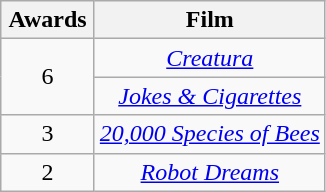<table class="wikitable plainrowheaders" style="text-align:center;">
<tr>
<th scope="col" style="width:55px;">Awards</th>
<th scope="col" style="text-align:center;">Film</th>
</tr>
<tr>
<td rowspan = "2" scope=row style="text-align:center">6</td>
<td><em><a href='#'>Creatura</a></em></td>
</tr>
<tr>
<td><em><a href='#'>Jokes & Cigarettes</a></em></td>
</tr>
<tr>
<td rowspan = "1" scope="row" style="text-align:center">3</td>
<td><em><a href='#'>20,000 Species of Bees</a></em></td>
</tr>
<tr>
<td rowspan = "1" scope="row" style="text-align:center">2</td>
<td><em><a href='#'>Robot Dreams</a></em></td>
</tr>
</table>
